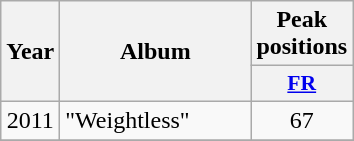<table class="wikitable">
<tr>
<th align="center" rowspan="2" width="10">Year</th>
<th align="center" rowspan="2" width="120">Album</th>
<th align="center" colspan="1" width="20">Peak positions</th>
</tr>
<tr>
<th scope="col" style="width:3em;font-size:90%;"><a href='#'>FR</a><br></th>
</tr>
<tr>
<td style="text-align:center;">2011</td>
<td>"Weightless"</td>
<td style="text-align:center;">67</td>
</tr>
<tr>
</tr>
</table>
